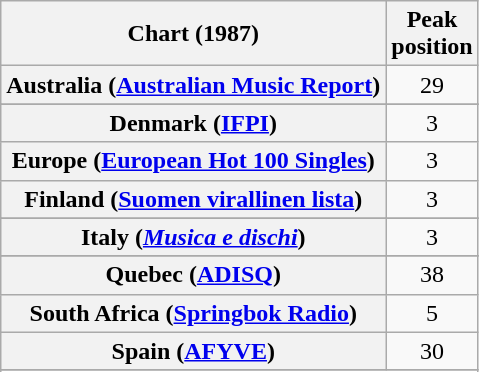<table class="wikitable sortable plainrowheaders" style="text-align:center">
<tr>
<th scope="col">Chart (1987)</th>
<th scope="col">Peak<br>position</th>
</tr>
<tr>
<th scope="row">Australia (<a href='#'>Australian Music Report</a>)</th>
<td>29</td>
</tr>
<tr>
</tr>
<tr>
</tr>
<tr>
</tr>
<tr>
<th scope="row">Denmark (<a href='#'>IFPI</a>)</th>
<td>3</td>
</tr>
<tr>
<th scope="row">Europe (<a href='#'>European Hot 100 Singles</a>)</th>
<td>3</td>
</tr>
<tr>
<th scope="row">Finland (<a href='#'>Suomen virallinen lista</a>)</th>
<td>3</td>
</tr>
<tr>
</tr>
<tr>
</tr>
<tr>
<th scope="row">Italy (<em><a href='#'>Musica e dischi</a></em>)</th>
<td>3</td>
</tr>
<tr>
</tr>
<tr>
</tr>
<tr>
</tr>
<tr>
</tr>
<tr>
<th scope="row">Quebec (<a href='#'>ADISQ</a>)</th>
<td align="center">38</td>
</tr>
<tr>
<th scope="row">South Africa (<a href='#'>Springbok Radio</a>)</th>
<td>5</td>
</tr>
<tr>
<th scope="row">Spain (<a href='#'>AFYVE</a>)</th>
<td>30</td>
</tr>
<tr>
</tr>
<tr>
</tr>
<tr>
</tr>
<tr>
</tr>
</table>
